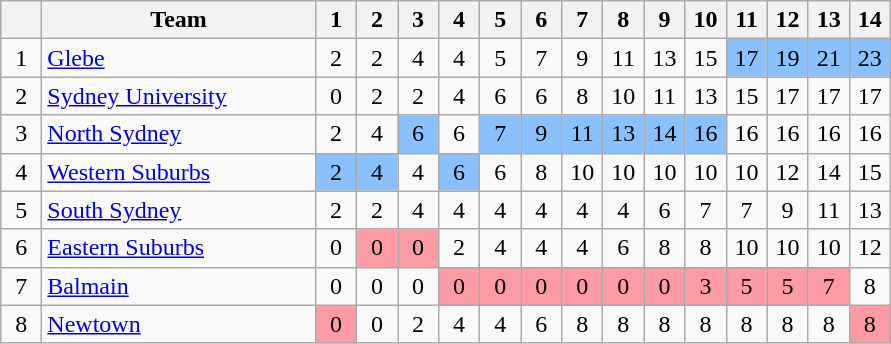<table class="wikitable" style="text-align:center;">
<tr>
<th width="20" abbr="Position"></th>
<th width="175">Team</th>
<th width="20" abbr="Round 1">1</th>
<th width="20" abbr="Round 2">2</th>
<th width="20" abbr="Round 3">3</th>
<th width="20" abbr="Round 4">4</th>
<th width="20" abbr="Round 5">5</th>
<th width="20" abbr="Round 6">6</th>
<th width="20" abbr="Round 7">7</th>
<th width="20" abbr="Round 8">8</th>
<th width="20" abbr="Round 9">9</th>
<th width="20" abbr="Round 10">10</th>
<th width="20" abbr="Round 11">11</th>
<th width="20" abbr="Round 12">12</th>
<th width="20" abbr="Round 13">13</th>
<th width="20" abbr="Round 14">14</th>
</tr>
<tr>
<td>1</td>
<td style="text-align:left;"> <a href='#'>Glebe</a></td>
<td>2</td>
<td>2</td>
<td>4</td>
<td>4</td>
<td>5</td>
<td>7</td>
<td>9</td>
<td>11</td>
<td>13</td>
<td>15</td>
<td style="background: #89c1ff;">17</td>
<td style="background: #89c1ff;">19</td>
<td style="background: #89c1ff;">21</td>
<td style="background: #89c1ff;">23</td>
</tr>
<tr>
<td>2</td>
<td style="text-align:left;"> <a href='#'>Sydney University</a></td>
<td>0</td>
<td>2</td>
<td>2</td>
<td>4</td>
<td>6</td>
<td>6</td>
<td>8</td>
<td>10</td>
<td>11</td>
<td>13</td>
<td>15</td>
<td>17</td>
<td>17</td>
<td>17</td>
</tr>
<tr>
<td>3</td>
<td style="text-align:left;"> <a href='#'>North Sydney</a></td>
<td>2</td>
<td>4</td>
<td style="background: #89c1ff;">6</td>
<td>6</td>
<td style="background: #89c1ff;">7</td>
<td style="background: #89c1ff;">9</td>
<td style="background: #89c1ff;">11</td>
<td style="background: #89c1ff;">13</td>
<td style="background: #89c1ff;">14</td>
<td style="background: #89c1ff;">16</td>
<td>16</td>
<td>16</td>
<td>16</td>
<td>16</td>
</tr>
<tr>
<td>4</td>
<td style="text-align:left;"> <a href='#'>Western Suburbs</a></td>
<td style="background: #89c1ff;">2</td>
<td style="background: #89c1ff;">4</td>
<td>4</td>
<td style="background: #89c1ff;">6</td>
<td>6</td>
<td>8</td>
<td>10</td>
<td>10</td>
<td>10</td>
<td>10</td>
<td>10</td>
<td>12</td>
<td>14</td>
<td>15</td>
</tr>
<tr>
<td>5</td>
<td style="text-align:left;"> <a href='#'>South Sydney</a></td>
<td>2</td>
<td>2</td>
<td>4</td>
<td>4</td>
<td>4</td>
<td>4</td>
<td>4</td>
<td>4</td>
<td>6</td>
<td>7</td>
<td>7</td>
<td>9</td>
<td>11</td>
<td>13</td>
</tr>
<tr>
<td>6</td>
<td style="text-align:left;"> <a href='#'>Eastern Suburbs</a></td>
<td>0</td>
<td style="background: #FD9BA4;">0</td>
<td style="background: #FD9BA4;">0</td>
<td>2</td>
<td>4</td>
<td>4</td>
<td>4</td>
<td>6</td>
<td>8</td>
<td>8</td>
<td>10</td>
<td>10</td>
<td>10</td>
<td>12</td>
</tr>
<tr>
<td>7</td>
<td style="text-align:left;"> <a href='#'>Balmain</a></td>
<td>0</td>
<td>0</td>
<td>0</td>
<td style="background: #FD9BA4;">0</td>
<td style="background: #FD9BA4;">0</td>
<td style="background: #FD9BA4;">0</td>
<td style="background: #FD9BA4;">0</td>
<td style="background: #FD9BA4;">0</td>
<td style="background: #FD9BA4;">0</td>
<td style="background: #FD9BA4;">3</td>
<td style="background: #FD9BA4;">5</td>
<td style="background: #FD9BA4;">5</td>
<td style="background: #FD9BA4;">7</td>
<td>8</td>
</tr>
<tr>
<td>8</td>
<td style="text-align:left;"> <a href='#'>Newtown</a></td>
<td style="background: #FD9BA4;">0</td>
<td>0</td>
<td>2</td>
<td>4</td>
<td>4</td>
<td>6</td>
<td>8</td>
<td>8</td>
<td>8</td>
<td>8</td>
<td>8</td>
<td>8</td>
<td>8</td>
<td style="background: #FD9BA4;">8</td>
</tr>
</table>
